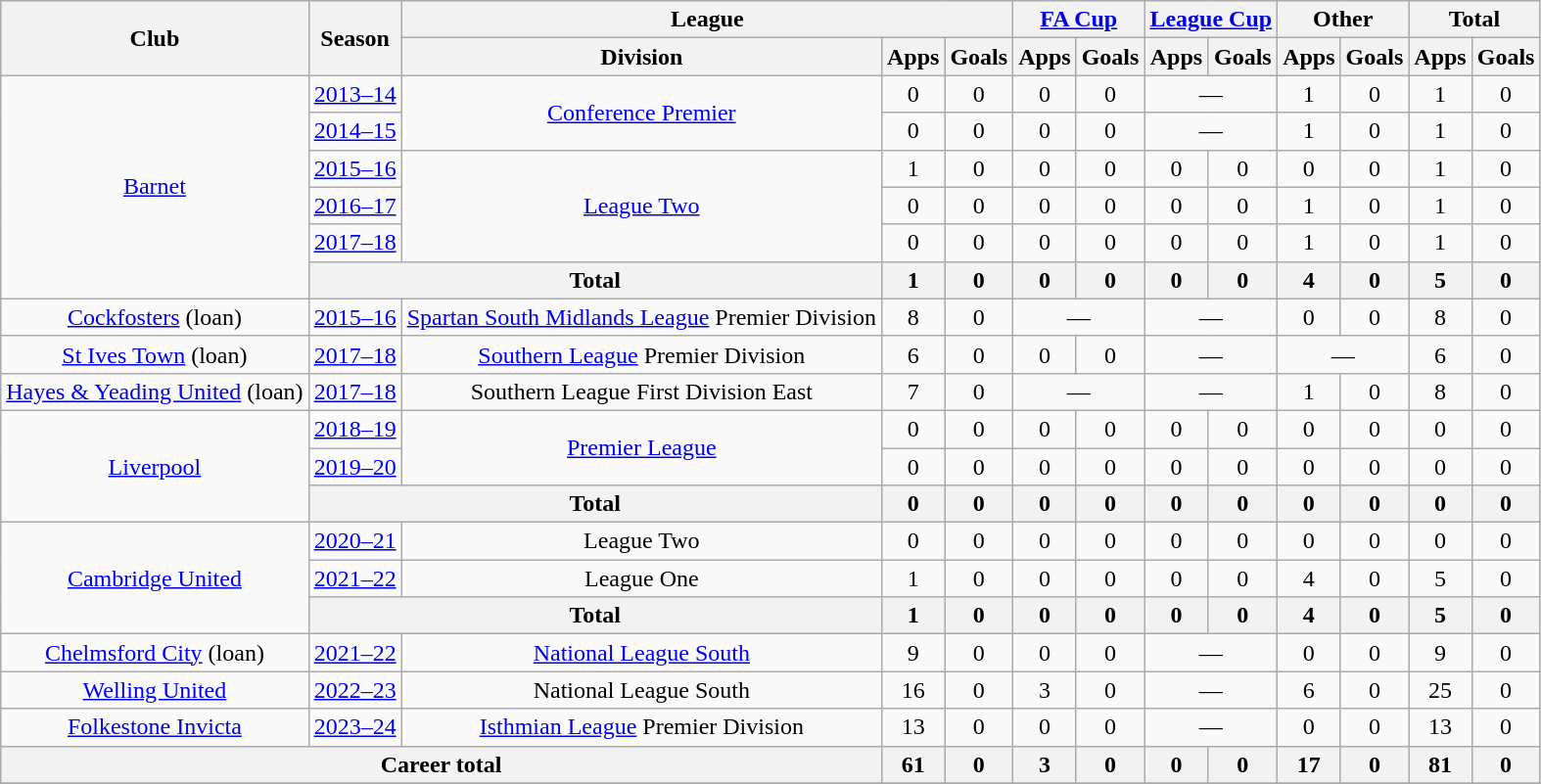<table class="wikitable" style="text-align:center">
<tr>
<th rowspan="2">Club</th>
<th rowspan="2">Season</th>
<th colspan="3">League</th>
<th colspan="2"><a href='#'>FA Cup</a></th>
<th colspan="2"><a href='#'>League Cup</a></th>
<th colspan="2">Other</th>
<th colspan="2">Total</th>
</tr>
<tr>
<th>Division</th>
<th>Apps</th>
<th>Goals</th>
<th>Apps</th>
<th>Goals</th>
<th>Apps</th>
<th>Goals</th>
<th>Apps</th>
<th>Goals</th>
<th>Apps</th>
<th>Goals</th>
</tr>
<tr>
<td rowspan="6"><a href='#'>Barnet</a></td>
<td><a href='#'>2013–14</a></td>
<td rowspan="2"><a href='#'>Conference Premier</a></td>
<td>0</td>
<td>0</td>
<td>0</td>
<td>0</td>
<td colspan="2">―</td>
<td>1</td>
<td>0</td>
<td>1</td>
<td>0</td>
</tr>
<tr>
<td><a href='#'>2014–15</a></td>
<td>0</td>
<td>0</td>
<td>0</td>
<td>0</td>
<td colspan="2">―</td>
<td>1</td>
<td>0</td>
<td>1</td>
<td>0</td>
</tr>
<tr>
<td><a href='#'>2015–16</a></td>
<td rowspan="3"><a href='#'>League Two</a></td>
<td>1</td>
<td>0</td>
<td>0</td>
<td>0</td>
<td>0</td>
<td>0</td>
<td>0</td>
<td>0</td>
<td>1</td>
<td>0</td>
</tr>
<tr>
<td><a href='#'>2016–17</a></td>
<td>0</td>
<td>0</td>
<td>0</td>
<td>0</td>
<td>0</td>
<td>0</td>
<td>1</td>
<td>0</td>
<td>1</td>
<td>0</td>
</tr>
<tr>
<td><a href='#'>2017–18</a></td>
<td>0</td>
<td>0</td>
<td>0</td>
<td>0</td>
<td>0</td>
<td>0</td>
<td>1</td>
<td>0</td>
<td>1</td>
<td>0</td>
</tr>
<tr>
<th colspan="2">Total</th>
<th>1</th>
<th>0</th>
<th>0</th>
<th>0</th>
<th>0</th>
<th>0</th>
<th>4</th>
<th>0</th>
<th>5</th>
<th>0</th>
</tr>
<tr>
<td><a href='#'>Cockfosters</a> (loan)</td>
<td><a href='#'>2015–16</a></td>
<td><a href='#'>Spartan South Midlands League</a> Premier Division</td>
<td>8</td>
<td>0</td>
<td colspan="2">―</td>
<td colspan="2">―</td>
<td>0</td>
<td>0</td>
<td>8</td>
<td>0</td>
</tr>
<tr>
<td><a href='#'>St Ives Town</a> (loan)</td>
<td><a href='#'>2017–18</a></td>
<td><a href='#'>Southern League</a> Premier Division</td>
<td>6</td>
<td>0</td>
<td>0</td>
<td>0</td>
<td colspan="2">―</td>
<td colspan="2">―</td>
<td>6</td>
<td>0</td>
</tr>
<tr>
<td><a href='#'>Hayes & Yeading United</a> (loan)</td>
<td><a href='#'>2017–18</a></td>
<td>Southern League First Division East</td>
<td>7</td>
<td>0</td>
<td colspan="2">―</td>
<td colspan="2">―</td>
<td>1</td>
<td>0</td>
<td>8</td>
<td>0</td>
</tr>
<tr>
<td rowspan="3"><a href='#'>Liverpool</a></td>
<td><a href='#'>2018–19</a></td>
<td rowspan="2"><a href='#'>Premier League</a></td>
<td>0</td>
<td>0</td>
<td>0</td>
<td>0</td>
<td>0</td>
<td>0</td>
<td>0</td>
<td>0</td>
<td>0</td>
<td>0</td>
</tr>
<tr>
<td><a href='#'>2019–20</a></td>
<td>0</td>
<td>0</td>
<td>0</td>
<td>0</td>
<td>0</td>
<td>0</td>
<td>0</td>
<td>0</td>
<td>0</td>
<td>0</td>
</tr>
<tr>
<th colspan="2">Total</th>
<th>0</th>
<th>0</th>
<th>0</th>
<th>0</th>
<th>0</th>
<th>0</th>
<th>0</th>
<th>0</th>
<th>0</th>
<th>0</th>
</tr>
<tr>
<td rowspan="3"><a href='#'>Cambridge United</a></td>
<td><a href='#'>2020–21</a></td>
<td>League Two</td>
<td>0</td>
<td>0</td>
<td>0</td>
<td>0</td>
<td>0</td>
<td>0</td>
<td>0</td>
<td>0</td>
<td>0</td>
<td>0</td>
</tr>
<tr>
<td><a href='#'>2021–22</a></td>
<td>League One</td>
<td>1</td>
<td>0</td>
<td>0</td>
<td>0</td>
<td>0</td>
<td>0</td>
<td>4</td>
<td>0</td>
<td>5</td>
<td>0</td>
</tr>
<tr>
<th colspan="2">Total</th>
<th>1</th>
<th>0</th>
<th>0</th>
<th>0</th>
<th>0</th>
<th>0</th>
<th>4</th>
<th>0</th>
<th>5</th>
<th>0</th>
</tr>
<tr>
<td rowspan="1"><a href='#'>Chelmsford City</a> (loan)</td>
<td><a href='#'>2021–22</a></td>
<td><a href='#'>National League South</a></td>
<td>9</td>
<td>0</td>
<td>0</td>
<td>0</td>
<td colspan="2">—</td>
<td>0</td>
<td>0</td>
<td>9</td>
<td>0</td>
</tr>
<tr>
<td rowspan="1"><a href='#'>Welling United</a></td>
<td><a href='#'>2022–23</a></td>
<td>National League South</td>
<td>16</td>
<td>0</td>
<td>3</td>
<td>0</td>
<td colspan="2">—</td>
<td>6</td>
<td>0</td>
<td>25</td>
<td>0</td>
</tr>
<tr>
<td rowspan="1"><a href='#'>Folkestone Invicta</a></td>
<td><a href='#'>2023–24</a></td>
<td><a href='#'>Isthmian League</a> Premier Division</td>
<td>13</td>
<td>0</td>
<td>0</td>
<td>0</td>
<td colspan="2">—</td>
<td>0</td>
<td>0</td>
<td>13</td>
<td>0</td>
</tr>
<tr>
<th colspan="3">Career total</th>
<th>61</th>
<th>0</th>
<th>3</th>
<th>0</th>
<th>0</th>
<th>0</th>
<th>17</th>
<th>0</th>
<th>81</th>
<th>0</th>
</tr>
<tr>
</tr>
</table>
